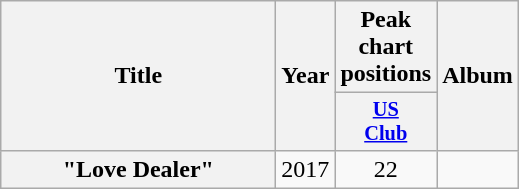<table class="wikitable plainrowheaders" style="text-align:center;">
<tr>
<th scope="col" rowspan="2" style="width:11em;">Title</th>
<th scope="col" rowspan="2" style="width:1em;">Year</th>
<th scope="col">Peak chart positions</th>
<th scope="col" rowspan="2">Album</th>
</tr>
<tr>
<th scope="col" style="width:3em;font-size:85%;"><a href='#'>US<br>Club</a><br></th>
</tr>
<tr>
<th scope="row">"Love Dealer"</th>
<td>2017</td>
<td>22</td>
<td></td>
</tr>
</table>
